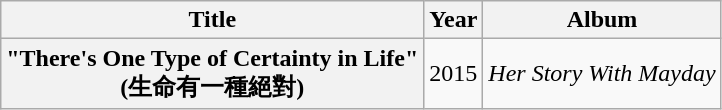<table class="wikitable plainrowheaders" style="text-align:center;">
<tr>
<th rowspan="1" scope="col">Title</th>
<th rowspan="1" scope="col">Year</th>
<th rowspan="1" scope="col">Album</th>
</tr>
<tr>
<th scope="row">"There's One Type of Certainty in Life"<br>(生命有一種絕對)</th>
<td>2015</td>
<td><em>Her Story With Mayday</em></td>
</tr>
</table>
